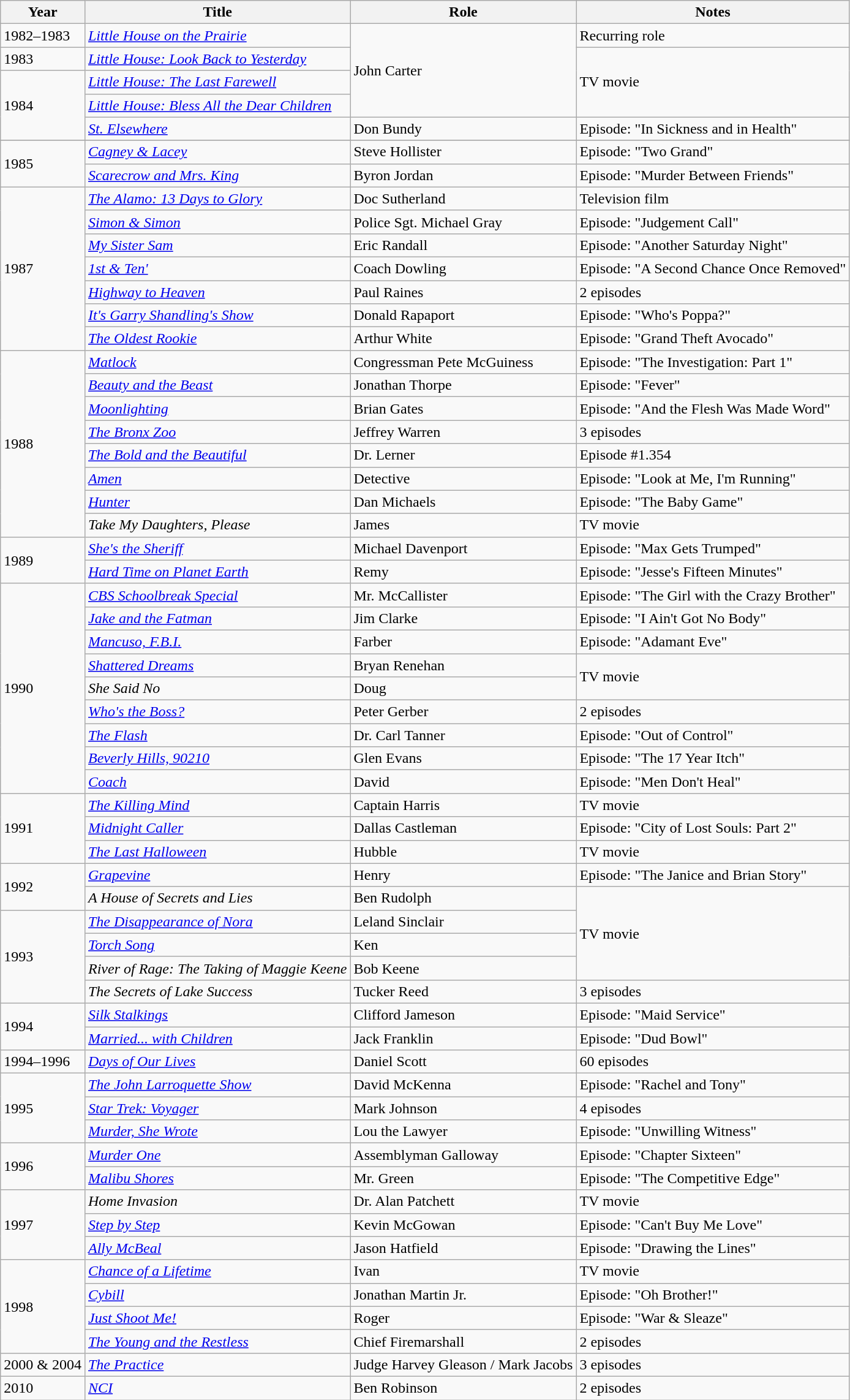<table class="wikitable sortable">
<tr>
<th>Year</th>
<th>Title</th>
<th>Role</th>
<th>Notes</th>
</tr>
<tr>
<td>1982–1983</td>
<td><em><a href='#'>Little House on the Prairie</a></em></td>
<td rowspan=4>John Carter</td>
<td>Recurring role</td>
</tr>
<tr>
<td>1983</td>
<td><em><a href='#'>Little House: Look Back to Yesterday</a></em></td>
<td rowspan=3>TV movie</td>
</tr>
<tr>
<td rowspan=3>1984</td>
<td><em><a href='#'>Little House: The Last Farewell</a></em></td>
</tr>
<tr>
<td><em><a href='#'>Little House: Bless All the Dear Children</a></em></td>
</tr>
<tr>
<td><em><a href='#'>St. Elsewhere</a></em></td>
<td>Don Bundy</td>
<td>Episode: "In Sickness and in Health"</td>
</tr>
<tr>
</tr>
<tr>
<td rowspan=2>1985</td>
<td><em><a href='#'>Cagney & Lacey</a></em></td>
<td>Steve Hollister</td>
<td>Episode: "Two Grand"</td>
</tr>
<tr>
<td><em><a href='#'>Scarecrow and Mrs. King</a></em></td>
<td>Byron Jordan</td>
<td>Episode: "Murder Between Friends"</td>
</tr>
<tr>
<td rowspan=7>1987</td>
<td><em><a href='#'>The Alamo: 13 Days to Glory</a></em></td>
<td>Doc Sutherland</td>
<td>Television film</td>
</tr>
<tr>
<td><em><a href='#'>Simon & Simon</a></em></td>
<td>Police Sgt. Michael Gray</td>
<td>Episode: "Judgement Call"</td>
</tr>
<tr>
<td><em><a href='#'>My Sister Sam</a></em></td>
<td>Eric Randall</td>
<td>Episode: "Another Saturday Night"</td>
</tr>
<tr>
<td><em><a href='#'>1st & Ten'</a></em></td>
<td>Coach Dowling</td>
<td>Episode: "A Second Chance Once Removed"</td>
</tr>
<tr>
<td><em><a href='#'>Highway to Heaven</a></em></td>
<td>Paul Raines</td>
<td>2 episodes</td>
</tr>
<tr>
<td><em><a href='#'>It's Garry Shandling's Show</a></em></td>
<td>Donald Rapaport</td>
<td>Episode: "Who's Poppa?"</td>
</tr>
<tr>
<td><em><a href='#'>The Oldest Rookie</a></em></td>
<td>Arthur White</td>
<td>Episode: "Grand Theft Avocado"</td>
</tr>
<tr>
<td rowspan=8>1988</td>
<td><em><a href='#'>Matlock</a></em></td>
<td>Congressman Pete McGuiness</td>
<td>Episode: "The Investigation: Part 1"</td>
</tr>
<tr>
<td><em><a href='#'>Beauty and the Beast</a></em></td>
<td>Jonathan Thorpe</td>
<td>Episode: "Fever"</td>
</tr>
<tr>
<td><em><a href='#'>Moonlighting</a></em></td>
<td>Brian Gates</td>
<td>Episode: "And the Flesh Was Made Word"</td>
</tr>
<tr>
<td><em><a href='#'>The Bronx Zoo</a></em></td>
<td>Jeffrey Warren</td>
<td>3 episodes</td>
</tr>
<tr>
<td><em><a href='#'>The Bold and the Beautiful</a></em></td>
<td>Dr. Lerner</td>
<td>Episode #1.354</td>
</tr>
<tr>
<td><em><a href='#'>Amen</a></em></td>
<td>Detective</td>
<td>Episode: "Look at Me, I'm Running"</td>
</tr>
<tr>
<td><em><a href='#'>Hunter</a></em></td>
<td>Dan Michaels</td>
<td>Episode: "The Baby Game"</td>
</tr>
<tr>
<td><em>Take My Daughters, Please</em></td>
<td>James</td>
<td>TV movie</td>
</tr>
<tr>
<td rowspan=2>1989</td>
<td><em><a href='#'>She's the Sheriff</a></em></td>
<td>Michael Davenport</td>
<td>Episode: "Max Gets Trumped"</td>
</tr>
<tr>
<td><em><a href='#'>Hard Time on Planet Earth</a></em></td>
<td>Remy</td>
<td>Episode: "Jesse's Fifteen Minutes"</td>
</tr>
<tr>
<td rowspan=9>1990</td>
<td><em><a href='#'>CBS Schoolbreak Special</a></em></td>
<td>Mr. McCallister</td>
<td>Episode: "The Girl with the Crazy Brother"</td>
</tr>
<tr>
<td><em><a href='#'>Jake and the Fatman</a></em></td>
<td>Jim Clarke</td>
<td>Episode: "I Ain't Got No Body"</td>
</tr>
<tr>
<td><em><a href='#'>Mancuso, F.B.I.</a></em></td>
<td>Farber</td>
<td>Episode: "Adamant Eve"</td>
</tr>
<tr>
<td><em><a href='#'>Shattered Dreams</a></em></td>
<td>Bryan Renehan</td>
<td rowspan=2>TV movie</td>
</tr>
<tr>
<td><em>She Said No</em></td>
<td>Doug</td>
</tr>
<tr>
<td><em><a href='#'>Who's the Boss?</a></em></td>
<td>Peter Gerber</td>
<td>2 episodes</td>
</tr>
<tr>
<td><em><a href='#'>The Flash</a></em></td>
<td>Dr. Carl Tanner</td>
<td>Episode: "Out of Control"</td>
</tr>
<tr>
<td><em><a href='#'>Beverly Hills, 90210</a></em></td>
<td>Glen Evans</td>
<td>Episode: "The 17 Year Itch"</td>
</tr>
<tr>
<td><em><a href='#'>Coach</a></em></td>
<td>David</td>
<td>Episode: "Men Don't Heal"</td>
</tr>
<tr>
<td rowspan=3>1991</td>
<td><em><a href='#'>The Killing Mind</a></em></td>
<td>Captain Harris</td>
<td>TV movie</td>
</tr>
<tr>
<td><em><a href='#'>Midnight Caller</a></em></td>
<td>Dallas Castleman</td>
<td>Episode: "City of Lost Souls: Part 2"</td>
</tr>
<tr>
<td><em><a href='#'>The Last Halloween</a></em></td>
<td>Hubble</td>
<td>TV movie</td>
</tr>
<tr>
<td rowspan=2>1992</td>
<td><em><a href='#'>Grapevine</a></em></td>
<td>Henry</td>
<td>Episode: "The Janice and Brian Story"</td>
</tr>
<tr>
<td><em>A House of Secrets and Lies</em></td>
<td>Ben Rudolph</td>
<td rowspan=4>TV movie</td>
</tr>
<tr>
<td rowspan=4>1993</td>
<td><em><a href='#'>The Disappearance of Nora</a></em></td>
<td>Leland Sinclair</td>
</tr>
<tr>
<td><em><a href='#'>Torch Song</a></em></td>
<td>Ken</td>
</tr>
<tr>
<td><em>River of Rage: The Taking of Maggie Keene</em></td>
<td>Bob Keene</td>
</tr>
<tr>
<td><em>The Secrets of Lake Success</em></td>
<td>Tucker Reed</td>
<td>3 episodes</td>
</tr>
<tr>
<td rowspan=2>1994</td>
<td><em><a href='#'>Silk Stalkings</a></em></td>
<td>Clifford Jameson</td>
<td>Episode: "Maid Service"</td>
</tr>
<tr>
<td><em><a href='#'>Married... with Children</a></em></td>
<td>Jack Franklin</td>
<td>Episode: "Dud Bowl"</td>
</tr>
<tr>
<td>1994–1996</td>
<td><em><a href='#'>Days of Our Lives</a></em></td>
<td>Daniel Scott</td>
<td>60 episodes</td>
</tr>
<tr>
<td rowspan=3>1995</td>
<td><em><a href='#'>The John Larroquette Show</a></em></td>
<td>David McKenna</td>
<td>Episode: "Rachel and Tony"</td>
</tr>
<tr>
<td><em><a href='#'>Star Trek: Voyager</a></em></td>
<td>Mark Johnson</td>
<td>4 episodes</td>
</tr>
<tr>
<td><em><a href='#'>Murder, She Wrote</a></em></td>
<td>Lou the Lawyer</td>
<td>Episode: "Unwilling Witness"</td>
</tr>
<tr>
<td rowspan=2>1996</td>
<td><em><a href='#'>Murder One</a></em></td>
<td>Assemblyman Galloway</td>
<td>Episode: "Chapter Sixteen"</td>
</tr>
<tr>
<td><em><a href='#'>Malibu Shores</a></em></td>
<td>Mr. Green</td>
<td>Episode: "The Competitive Edge"</td>
</tr>
<tr>
<td rowspan=3>1997</td>
<td><em>Home Invasion</em></td>
<td>Dr. Alan Patchett</td>
<td>TV movie</td>
</tr>
<tr>
<td><em><a href='#'>Step by Step</a></em></td>
<td>Kevin McGowan</td>
<td>Episode: "Can't Buy Me Love"</td>
</tr>
<tr>
<td><em><a href='#'>Ally McBeal</a></em></td>
<td>Jason Hatfield</td>
<td>Episode: "Drawing the Lines"</td>
</tr>
<tr>
<td rowspan=4>1998</td>
<td><em><a href='#'>Chance of a Lifetime</a></em></td>
<td>Ivan</td>
<td>TV movie</td>
</tr>
<tr>
<td><em><a href='#'>Cybill</a></em></td>
<td>Jonathan Martin Jr.</td>
<td>Episode: "Oh Brother!"</td>
</tr>
<tr>
<td><em><a href='#'>Just Shoot Me!</a></em></td>
<td>Roger</td>
<td>Episode: "War & Sleaze"</td>
</tr>
<tr>
<td><em><a href='#'>The Young and the Restless</a></em></td>
<td>Chief Firemarshall</td>
<td>2 episodes</td>
</tr>
<tr>
<td>2000 & 2004</td>
<td><em><a href='#'>The Practice</a></em></td>
<td>Judge Harvey Gleason / Mark Jacobs</td>
<td>3 episodes</td>
</tr>
<tr>
<td>2010</td>
<td><em><a href='#'>NCI</a></em></td>
<td>Ben Robinson</td>
<td>2 episodes</td>
</tr>
</table>
